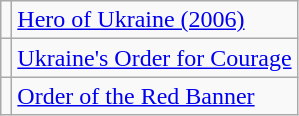<table class="wikitable">
<tr>
<td></td>
<td><a href='#'>Hero of Ukraine (2006)</a></td>
</tr>
<tr>
<td></td>
<td Order For Courage><a href='#'>Ukraine's Order for Courage</a></td>
</tr>
<tr>
<td></td>
<td><a href='#'>Order of the Red Banner</a></td>
</tr>
</table>
